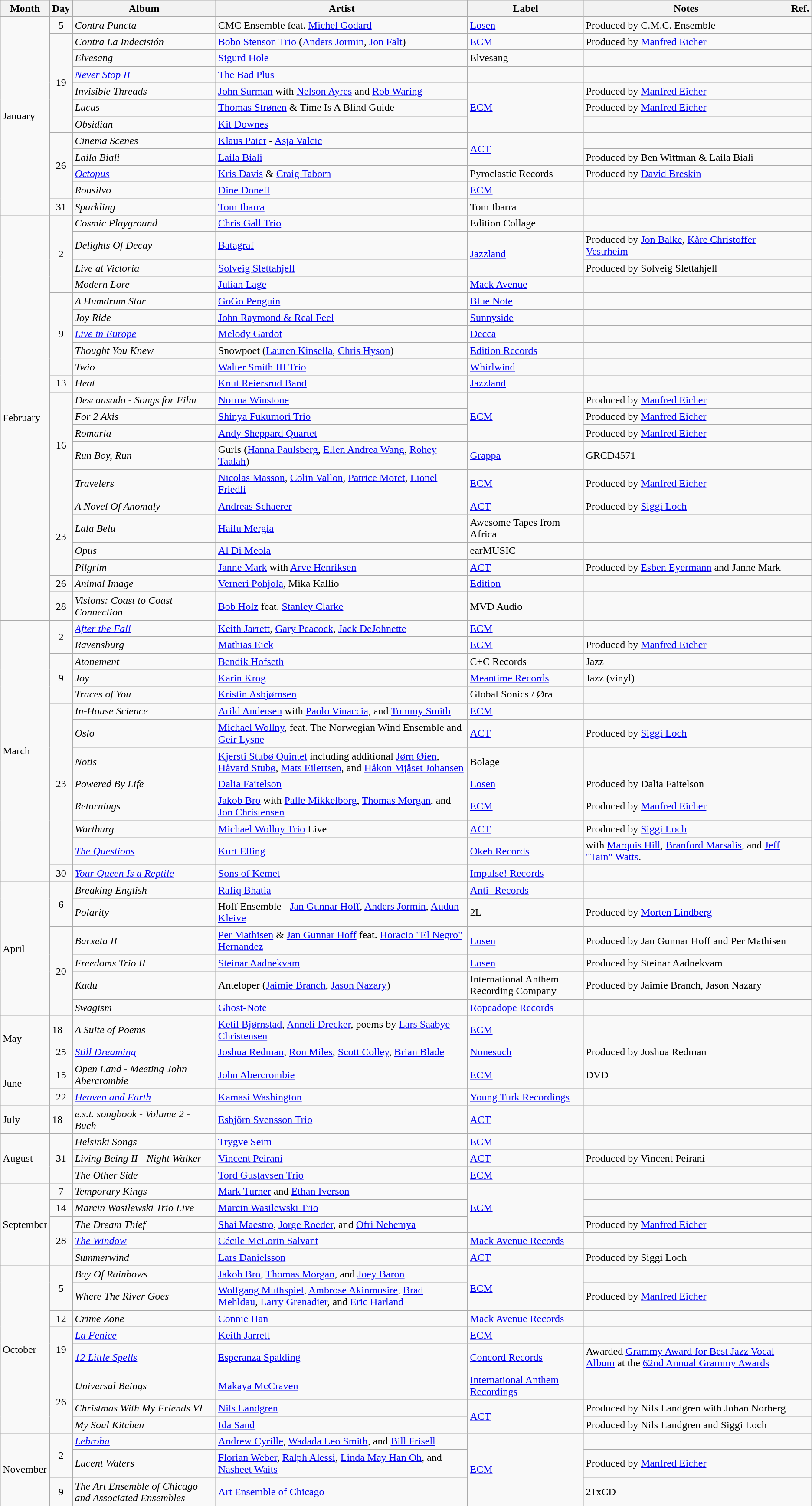<table class="wikitable">
<tr>
<th>Month</th>
<th>Day</th>
<th>Album</th>
<th>Artist</th>
<th>Label</th>
<th>Notes</th>
<th>Ref.</th>
</tr>
<tr>
<td rowspan="12">January</td>
<td rowspan="1" style="text-align:center;">5</td>
<td><em>Contra Puncta</em></td>
<td>CMC Ensemble feat. <a href='#'>Michel Godard</a></td>
<td><a href='#'>Losen</a></td>
<td>Produced by C.M.C. Ensemble</td>
<td style="text-align:center;"></td>
</tr>
<tr>
<td rowspan="6" style="text-align:center;">19</td>
<td><em>Contra La Indecisión</em></td>
<td><a href='#'>Bobo Stenson Trio</a> (<a href='#'>Anders Jormin</a>, <a href='#'>Jon Fält</a>)</td>
<td><a href='#'>ECM</a></td>
<td>Produced by <a href='#'>Manfred Eicher</a></td>
<td style="text-align:center;"></td>
</tr>
<tr>
<td><em>Elvesang</em></td>
<td><a href='#'>Sigurd Hole</a></td>
<td>Elvesang</td>
<td></td>
<td style="text-align:center;"></td>
</tr>
<tr>
<td><em><a href='#'>Never Stop II</a></em></td>
<td><a href='#'>The Bad Plus</a></td>
<td></td>
<td></td>
<td></td>
</tr>
<tr>
<td><em>Invisible Threads</em></td>
<td><a href='#'>John Surman</a> with <a href='#'>Nelson Ayres</a> and <a href='#'>Rob Waring</a></td>
<td rowspan="3"><a href='#'>ECM</a></td>
<td>Produced by <a href='#'>Manfred Eicher</a></td>
<td style="text-align:center;"></td>
</tr>
<tr>
<td><em>Lucus</em></td>
<td><a href='#'>Thomas Strønen</a> & Time Is A Blind Guide</td>
<td>Produced by <a href='#'>Manfred Eicher</a></td>
<td style="text-align:center;"></td>
</tr>
<tr>
<td><em>Obsidian</em></td>
<td><a href='#'>Kit Downes</a></td>
<td></td>
<td style="text-align:center;"></td>
</tr>
<tr>
<td rowspan="4" style="text-align:center;">26</td>
<td><em>Cinema Scenes</em></td>
<td><a href='#'>Klaus Paier</a> - <a href='#'>Asja Valcic</a></td>
<td rowspan="2"><a href='#'>ACT</a></td>
<td></td>
<td style="text-align:center;"></td>
</tr>
<tr>
<td><em>Laila Biali</em></td>
<td><a href='#'>Laila Biali</a></td>
<td>Produced by Ben Wittman & Laila Biali</td>
<td style="text-align:center;"></td>
</tr>
<tr>
<td><em><a href='#'>Octopus</a></em></td>
<td><a href='#'>Kris Davis</a> & <a href='#'>Craig Taborn</a></td>
<td>Pyroclastic Records</td>
<td>Produced by <a href='#'>David Breskin</a></td>
<td style="text-align:center;"></td>
</tr>
<tr>
<td><em>Rousilvo</em></td>
<td><a href='#'>Dine Doneff</a></td>
<td><a href='#'>ECM</a></td>
<td></td>
<td style="text-align:center;"></td>
</tr>
<tr>
<td rowspan="1" style="text-align:center;">31</td>
<td><em>Sparkling</em></td>
<td><a href='#'>Tom Ibarra</a></td>
<td>Tom Ibarra</td>
<td></td>
<td style="text-align:center;"></td>
</tr>
<tr>
<td rowspan="21">February</td>
<td rowspan="4" style="text-align:center;">2</td>
<td><em>Cosmic Playground</em></td>
<td><a href='#'>Chris Gall Trio</a></td>
<td>Edition Collage</td>
<td></td>
<td style="text-align:center;"></td>
</tr>
<tr>
<td><em>Delights Of Decay</em></td>
<td><a href='#'>Batagraf</a></td>
<td rowspan="2"><a href='#'>Jazzland</a></td>
<td>Produced by <a href='#'>Jon Balke</a>, <a href='#'>Kåre Christoffer Vestrheim</a></td>
<td style="text-align:center;"></td>
</tr>
<tr>
<td><em>Live at Victoria</em></td>
<td><a href='#'>Solveig Slettahjell</a></td>
<td>Produced by Solveig Slettahjell</td>
<td style="text-align:center;"></td>
</tr>
<tr>
<td><em>Modern Lore</em></td>
<td><a href='#'>Julian Lage</a></td>
<td><a href='#'>Mack Avenue</a></td>
<td></td>
<td style="text-align:center;"></td>
</tr>
<tr>
<td rowspan="5" style="text-align:center;">9</td>
<td><em>A Humdrum Star</em></td>
<td><a href='#'>GoGo Penguin</a></td>
<td><a href='#'>Blue Note</a></td>
<td></td>
<td style="text-align:center;"></td>
</tr>
<tr>
<td><em>Joy Ride</em></td>
<td><a href='#'>John Raymond & Real Feel</a></td>
<td><a href='#'>Sunnyside</a></td>
<td></td>
<td style="text-align:center;"></td>
</tr>
<tr>
<td><em><a href='#'>Live in Europe</a></em></td>
<td><a href='#'>Melody Gardot</a></td>
<td><a href='#'>Decca</a></td>
<td></td>
<td style="text-align:center;"></td>
</tr>
<tr>
<td><em>Thought You Knew</em></td>
<td>Snowpoet (<a href='#'>Lauren Kinsella</a>, <a href='#'>Chris Hyson</a>)</td>
<td><a href='#'>Edition Records</a></td>
<td></td>
<td style="text-align:center;"></td>
</tr>
<tr>
<td><em>Twio</em></td>
<td><a href='#'>Walter Smith III Trio</a></td>
<td><a href='#'>Whirlwind</a></td>
<td></td>
<td style="text-align:center;"></td>
</tr>
<tr>
<td rowspan="1" style="text-align:center;">13</td>
<td><em>Heat</em></td>
<td><a href='#'>Knut Reiersrud Band</a></td>
<td><a href='#'>Jazzland</a></td>
<td></td>
<td style="text-align:center;"></td>
</tr>
<tr>
<td rowspan="5" style="text-align:center;">16</td>
<td><em>Descansado - Songs for Film</em></td>
<td><a href='#'>Norma Winstone</a></td>
<td rowspan="3"><a href='#'>ECM</a></td>
<td>Produced by <a href='#'>Manfred Eicher</a></td>
<td style="text-align:center;"></td>
</tr>
<tr>
<td><em>For 2 Akis</em></td>
<td><a href='#'>Shinya Fukumori Trio</a></td>
<td>Produced by <a href='#'>Manfred Eicher</a></td>
<td style="text-align:center;"></td>
</tr>
<tr>
<td><em>Romaria</em></td>
<td><a href='#'>Andy Sheppard Quartet</a></td>
<td>Produced by <a href='#'>Manfred Eicher</a></td>
<td style="text-align:center;"></td>
</tr>
<tr>
<td><em>Run Boy, Run</em></td>
<td>Gurls (<a href='#'>Hanna Paulsberg</a>, <a href='#'>Ellen Andrea Wang</a>, <a href='#'>Rohey Taalah</a>)</td>
<td><a href='#'>Grappa</a></td>
<td>GRCD4571</td>
<td style="text-align:center;"></td>
</tr>
<tr>
<td><em>Travelers</em></td>
<td><a href='#'>Nicolas Masson</a>, <a href='#'>Colin Vallon</a>, <a href='#'>Patrice Moret</a>, <a href='#'>Lionel Friedli</a></td>
<td><a href='#'>ECM</a></td>
<td>Produced by <a href='#'>Manfred Eicher</a></td>
<td style="text-align:center;"></td>
</tr>
<tr>
<td rowspan="4" style="text-align:center;">23</td>
<td><em>A Novel Of Anomaly</em></td>
<td><a href='#'>Andreas Schaerer</a></td>
<td><a href='#'>ACT</a></td>
<td>Produced by <a href='#'>Siggi Loch</a></td>
<td style="text-align:center;"></td>
</tr>
<tr>
<td><em>Lala Belu</em></td>
<td><a href='#'>Hailu Mergia</a></td>
<td>Awesome Tapes from Africa</td>
<td></td>
<td style="text-align:center;"></td>
</tr>
<tr>
<td><em>Opus</em></td>
<td><a href='#'>Al Di Meola</a></td>
<td>earMUSIC</td>
<td></td>
<td style="text-align:center;"></td>
</tr>
<tr>
<td><em>Pilgrim</em></td>
<td><a href='#'>Janne Mark</a> with <a href='#'>Arve Henriksen</a></td>
<td><a href='#'>ACT</a></td>
<td>Produced by <a href='#'>Esben Eyermann</a> and Janne Mark</td>
<td style="text-align:center;"></td>
</tr>
<tr>
<td rowspan="1" style="text-align:center;">26</td>
<td><em>Animal Image</em></td>
<td><a href='#'>Verneri Pohjola</a>, Mika Kallio</td>
<td><a href='#'>Edition</a></td>
<td></td>
<td style="text-align:center;"></td>
</tr>
<tr>
<td rowspan="1" style="text-align:center;">28</td>
<td><em>Visions: Coast to Coast Connection</em></td>
<td><a href='#'>Bob Holz</a> feat. <a href='#'>Stanley Clarke</a></td>
<td>MVD Audio</td>
<td></td>
<td style="text-align:center;"></td>
</tr>
<tr>
<td rowspan="13">March</td>
<td rowspan="2" style="text-align:center;">2</td>
<td><em><a href='#'>After the Fall</a></em></td>
<td><a href='#'>Keith Jarrett</a>, <a href='#'>Gary Peacock</a>, <a href='#'>Jack DeJohnette</a></td>
<td><a href='#'>ECM</a></td>
<td></td>
<td style="text-align:center;"></td>
</tr>
<tr>
<td><em>Ravensburg</em></td>
<td><a href='#'>Mathias Eick</a></td>
<td><a href='#'>ECM</a></td>
<td>Produced by <a href='#'>Manfred Eicher</a></td>
<td style="text-align:center;"></td>
</tr>
<tr>
<td rowspan="3" style="text-align:center;">9</td>
<td><em>Atonement</em></td>
<td><a href='#'>Bendik Hofseth</a></td>
<td>C+C Records</td>
<td>Jazz</td>
<td style="text-align:center;"></td>
</tr>
<tr>
<td><em>Joy</em></td>
<td><a href='#'>Karin Krog</a></td>
<td><a href='#'>Meantime Records</a></td>
<td>Jazz (vinyl)</td>
<td style="text-align:center;"></td>
</tr>
<tr>
<td><em>Traces of You</em></td>
<td><a href='#'>Kristin Asbjørnsen</a></td>
<td>Global Sonics / Øra</td>
<td></td>
<td style="text-align:center;"></td>
</tr>
<tr>
<td rowspan="7" style="text-align:center;">23</td>
<td><em>In-House Science</em></td>
<td><a href='#'>Arild Andersen</a> with <a href='#'>Paolo Vinaccia</a>, and <a href='#'>Tommy Smith</a></td>
<td><a href='#'>ECM</a></td>
<td></td>
<td style="text-align:center;"></td>
</tr>
<tr>
<td><em>Oslo</em></td>
<td><a href='#'>Michael Wollny</a>, feat. The Norwegian Wind Ensemble and <a href='#'>Geir Lysne</a></td>
<td><a href='#'>ACT</a></td>
<td>Produced by <a href='#'>Siggi Loch</a></td>
<td style="text-align:center;"></td>
</tr>
<tr>
<td><em>Notis</em></td>
<td><a href='#'>Kjersti Stubø Quintet</a> including additional <a href='#'>Jørn Øien</a>, <a href='#'>Håvard Stubø</a>, <a href='#'>Mats Eilertsen</a>, and <a href='#'>Håkon Mjåset Johansen</a></td>
<td>Bolage</td>
<td></td>
<td style="text-align:center;"></td>
</tr>
<tr>
<td><em>Powered By Life</em></td>
<td><a href='#'>Dalia Faitelson</a></td>
<td><a href='#'>Losen</a></td>
<td>Produced by Dalia Faitelson</td>
<td style="text-align:center;"></td>
</tr>
<tr>
<td><em>Returnings</em></td>
<td><a href='#'>Jakob Bro</a> with <a href='#'>Palle Mikkelborg</a>, <a href='#'>Thomas Morgan</a>, and <a href='#'>Jon Christensen</a></td>
<td><a href='#'>ECM</a></td>
<td>Produced by <a href='#'>Manfred Eicher</a></td>
<td style="text-align:center;"></td>
</tr>
<tr>
<td><em>Wartburg</em></td>
<td><a href='#'>Michael Wollny Trio</a> Live</td>
<td><a href='#'>ACT</a></td>
<td>Produced by <a href='#'>Siggi Loch</a></td>
<td style="text-align:center;"></td>
</tr>
<tr>
<td><a href='#'><em>The Questions</em></a></td>
<td><a href='#'>Kurt Elling</a></td>
<td><a href='#'>Okeh Records</a></td>
<td>with <a href='#'>Marquis Hill</a>, <a href='#'>Branford Marsalis</a>, and <a href='#'>Jeff "Tain" Watts</a>.</td>
<td></td>
</tr>
<tr>
<td rowspan="1" style="text-align:center;">30</td>
<td><em><a href='#'>Your Queen Is a Reptile</a></em></td>
<td><a href='#'>Sons of Kemet</a></td>
<td><a href='#'>Impulse! Records</a></td>
<td></td>
<td></td>
</tr>
<tr>
<td rowspan="6">April</td>
<td rowspan="2" style="text-align:center;">6</td>
<td><em>Breaking English</em></td>
<td><a href='#'>Rafiq Bhatia</a></td>
<td><a href='#'>Anti- Records</a></td>
<td></td>
<td></td>
</tr>
<tr>
<td><em>Polarity</em></td>
<td>Hoff Ensemble - <a href='#'>Jan Gunnar Hoff</a>, <a href='#'>Anders Jormin</a>, <a href='#'>Audun Kleive</a></td>
<td>2L</td>
<td>Produced by <a href='#'>Morten Lindberg</a></td>
<td style="text-align:center;"></td>
</tr>
<tr>
<td rowspan="4" style="text-align:center;">20</td>
<td><em>Barxeta II</em></td>
<td><a href='#'>Per Mathisen</a> & <a href='#'>Jan Gunnar Hoff</a> feat. <a href='#'>Horacio "El Negro" Hernandez</a></td>
<td><a href='#'>Losen</a></td>
<td>Produced by Jan Gunnar Hoff and Per Mathisen</td>
<td style="text-align:center;"></td>
</tr>
<tr>
<td><em>Freedoms Trio II</em></td>
<td><a href='#'>Steinar Aadnekvam</a></td>
<td><a href='#'>Losen</a></td>
<td>Produced by Steinar Aadnekvam</td>
<td style="text-align:center;"></td>
</tr>
<tr>
<td><em>Kudu</em></td>
<td>Anteloper (<a href='#'>Jaimie Branch</a>, <a href='#'>Jason Nazary</a>)</td>
<td>International Anthem Recording Company</td>
<td>Produced by Jaimie Branch, Jason Nazary</td>
<td style="text-align:center;"></td>
</tr>
<tr>
<td><em>Swagism</em></td>
<td><a href='#'>Ghost-Note</a></td>
<td><a href='#'>Ropeadope Records</a></td>
<td></td>
<td></td>
</tr>
<tr>
<td rowspan="2">May</td>
<td rowspan="1">18</td>
<td><em>A Suite of Poems</em></td>
<td><a href='#'>Ketil Bjørnstad</a>, <a href='#'>Anneli Drecker</a>, poems by <a href='#'>Lars Saabye Christensen</a></td>
<td><a href='#'>ECM</a></td>
<td></td>
<td></td>
</tr>
<tr>
<td rowspan="1" style="text-align:center;">25</td>
<td><em><a href='#'>Still Dreaming</a></em></td>
<td><a href='#'>Joshua Redman</a>, <a href='#'>Ron Miles</a>, <a href='#'>Scott Colley</a>, <a href='#'>Brian Blade</a></td>
<td><a href='#'>Nonesuch</a></td>
<td>Produced by Joshua Redman</td>
<td></td>
</tr>
<tr>
<td rowspan="2">June</td>
<td rowspan="1" style="text-align:center;">15</td>
<td><em>Open Land - Meeting John Abercrombie</em></td>
<td><a href='#'>John Abercrombie</a></td>
<td><a href='#'>ECM</a></td>
<td>DVD</td>
<td style="text-align:center;"></td>
</tr>
<tr>
<td rowspan="1" style="text-align:center;">22</td>
<td><em><a href='#'>Heaven and Earth</a></em></td>
<td><a href='#'>Kamasi Washington</a></td>
<td><a href='#'>Young Turk Recordings</a></td>
<td></td>
<td></td>
</tr>
<tr>
<td rowspan="1">July</td>
<td>18</td>
<td><em>e.s.t. songbook - Volume 2 - Buch</em></td>
<td><a href='#'>Esbjörn Svensson Trio</a></td>
<td><a href='#'>ACT</a></td>
<td></td>
<td style="text-align:center;"></td>
</tr>
<tr>
<td rowspan="3">August</td>
<td rowspan="3" style="text-align:center;">31</td>
<td><em>Helsinki Songs</em></td>
<td><a href='#'>Trygve Seim</a></td>
<td><a href='#'>ECM</a></td>
<td></td>
<td style="text-align:center;"></td>
</tr>
<tr>
<td><em>Living Being II - Night Walker</em></td>
<td><a href='#'>Vincent Peirani</a></td>
<td><a href='#'>ACT</a></td>
<td>Produced by Vincent Peirani</td>
<td style="text-align:center;"></td>
</tr>
<tr>
<td><em>The Other Side</em></td>
<td><a href='#'>Tord Gustavsen Trio</a></td>
<td><a href='#'>ECM</a></td>
<td></td>
<td style="text-align:center;"></td>
</tr>
<tr>
<td rowspan="5">September</td>
<td rowspan="1" style="text-align:center;">7</td>
<td><em>Temporary Kings</em></td>
<td><a href='#'>Mark Turner</a> and <a href='#'>Ethan Iverson</a></td>
<td rowspan="3"><a href='#'>ECM</a></td>
<td></td>
<td style="text-align:center;"></td>
</tr>
<tr>
<td rowspan="1" style="text-align:center;">14</td>
<td><em>Marcin Wasilewski Trio Live</em></td>
<td><a href='#'>Marcin Wasilewski Trio</a></td>
<td></td>
<td style="text-align:center;"></td>
</tr>
<tr>
<td rowspan="3" style="text-align:center;">28</td>
<td><em>The Dream Thief</em></td>
<td><a href='#'>Shai Maestro</a>, <a href='#'>Jorge Roeder</a>, and <a href='#'>Ofri Nehemya</a></td>
<td>Produced by <a href='#'>Manfred Eicher</a></td>
<td style="text-align:center;"></td>
</tr>
<tr>
<td><a href='#'><em>The Window</em></a></td>
<td><a href='#'>Cécile McLorin Salvant</a></td>
<td><a href='#'>Mack Avenue Records</a></td>
<td></td>
<td></td>
</tr>
<tr>
<td><em>Summerwind</em></td>
<td><a href='#'>Lars Danielsson</a></td>
<td><a href='#'>ACT</a></td>
<td>Produced by Siggi Loch</td>
<td style="text-align:center;"></td>
</tr>
<tr>
<td rowspan="8">October</td>
<td rowspan="2" style="text-align:center;">5</td>
<td><em>Bay Of Rainbows</em></td>
<td><a href='#'>Jakob Bro</a>, <a href='#'>Thomas Morgan</a>, and <a href='#'>Joey Baron</a></td>
<td rowspan="2"><a href='#'>ECM</a></td>
<td></td>
<td style="text-align:center;"></td>
</tr>
<tr>
<td><em>Where The River Goes</em></td>
<td><a href='#'>Wolfgang Muthspiel</a>, <a href='#'>Ambrose Akinmusire</a>, <a href='#'>Brad Mehldau</a>, <a href='#'>Larry Grenadier</a>, and <a href='#'>Eric Harland</a></td>
<td>Produced by <a href='#'>Manfred Eicher</a></td>
<td style="text-align:center;"></td>
</tr>
<tr>
<td rowspan="1" style="text-align:center;">12</td>
<td><em>Crime Zone</em></td>
<td><a href='#'>Connie Han</a></td>
<td><a href='#'>Mack Avenue Records</a></td>
<td></td>
<td></td>
</tr>
<tr>
<td rowspan="2" style="text-align:center;">19</td>
<td><em><a href='#'>La Fenice</a></em></td>
<td><a href='#'>Keith Jarrett</a></td>
<td><a href='#'>ECM</a></td>
<td></td>
<td style="text-align:center;"></td>
</tr>
<tr>
<td><em><a href='#'>12 Little Spells</a></em></td>
<td><a href='#'>Esperanza Spalding</a></td>
<td><a href='#'>Concord Records</a></td>
<td>Awarded <a href='#'>Grammy Award for Best Jazz Vocal Album</a> at the <a href='#'>62nd Annual Grammy Awards</a></td>
<td></td>
</tr>
<tr>
<td rowspan="3" style="text-align:center;">26</td>
<td><em>Universal Beings</em></td>
<td><a href='#'>Makaya McCraven</a></td>
<td><a href='#'>International Anthem Recordings</a></td>
<td></td>
<td></td>
</tr>
<tr>
<td><em>Christmas With My Friends VI</em></td>
<td><a href='#'>Nils Landgren</a></td>
<td rowspan="2"><a href='#'>ACT</a></td>
<td>Produced by Nils Landgren with Johan Norberg</td>
<td style="text-align:center;"></td>
</tr>
<tr>
<td><em>My Soul Kitchen</em></td>
<td><a href='#'>Ida Sand</a></td>
<td>Produced by Nils Landgren and Siggi Loch</td>
<td style="text-align:center;"></td>
</tr>
<tr>
<td rowspan="3">November</td>
<td rowspan="2" style="text-align:center;">2</td>
<td><em><a href='#'>Lebroba</a></em></td>
<td><a href='#'>Andrew Cyrille</a>, <a href='#'>Wadada Leo Smith</a>, and <a href='#'>Bill Frisell</a></td>
<td rowspan="3"><a href='#'>ECM</a></td>
<td></td>
<td style="text-align:center;"></td>
</tr>
<tr>
<td><em>Lucent Waters</em></td>
<td><a href='#'>Florian Weber</a>, <a href='#'>Ralph Alessi</a>, <a href='#'>Linda May Han Oh</a>, and <a href='#'>Nasheet Waits</a></td>
<td>Produced by <a href='#'>Manfred Eicher</a></td>
<td style="text-align:center;"></td>
</tr>
<tr>
<td rowspan="1" style="text-align:center;">9</td>
<td><em>The Art Ensemble of Chicago and Associated Ensembles</em></td>
<td><a href='#'>Art Ensemble of Chicago</a></td>
<td>21xCD</td>
<td style="text-align:center;"></td>
</tr>
</table>
